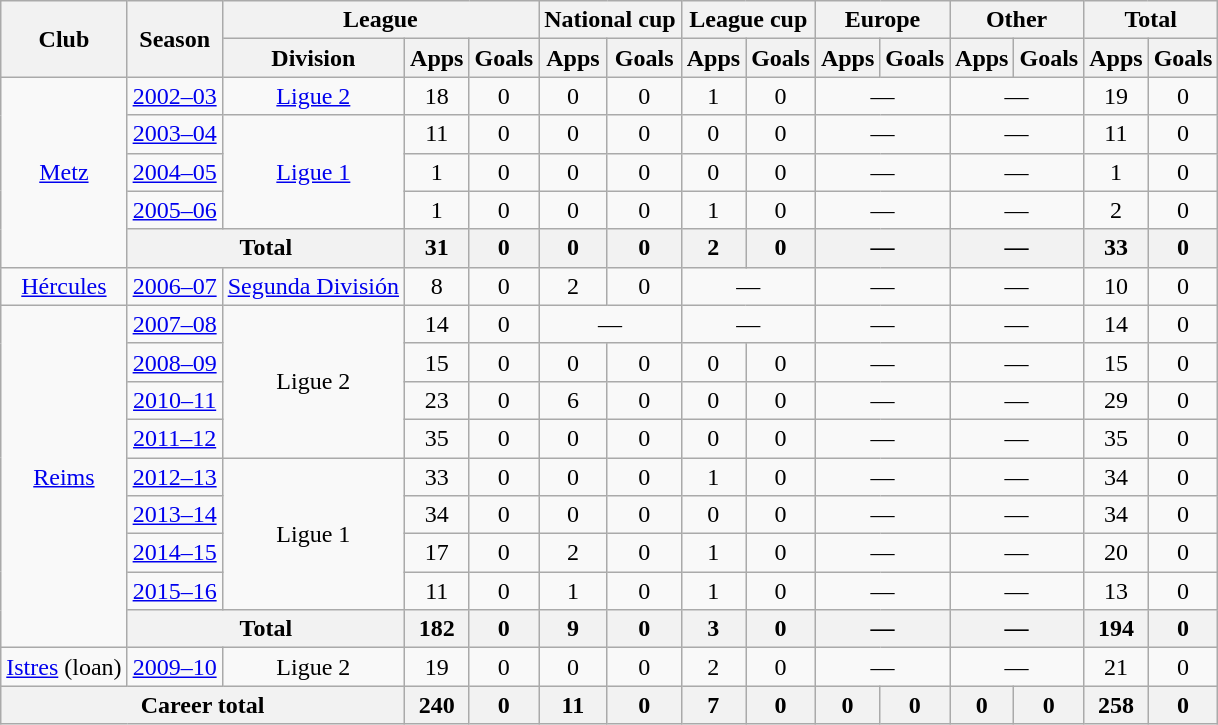<table class="wikitable" style="text-align:center">
<tr>
<th rowspan="2">Club</th>
<th rowspan="2">Season</th>
<th colspan="3">League</th>
<th colspan="2">National cup</th>
<th colspan="2">League cup</th>
<th colspan="2">Europe</th>
<th colspan="2">Other</th>
<th colspan="2">Total</th>
</tr>
<tr>
<th>Division</th>
<th>Apps</th>
<th>Goals</th>
<th>Apps</th>
<th>Goals</th>
<th>Apps</th>
<th>Goals</th>
<th>Apps</th>
<th>Goals</th>
<th>Apps</th>
<th>Goals</th>
<th>Apps</th>
<th>Goals</th>
</tr>
<tr>
<td rowspan="5"><a href='#'>Metz</a></td>
<td><a href='#'>2002–03</a></td>
<td><a href='#'>Ligue 2</a></td>
<td>18</td>
<td>0</td>
<td>0</td>
<td>0</td>
<td>1</td>
<td>0</td>
<td colspan="2">—</td>
<td colspan="2">—</td>
<td>19</td>
<td>0</td>
</tr>
<tr>
<td><a href='#'>2003–04</a></td>
<td rowspan="3"><a href='#'>Ligue 1</a></td>
<td>11</td>
<td>0</td>
<td>0</td>
<td>0</td>
<td>0</td>
<td>0</td>
<td colspan="2">—</td>
<td colspan="2">—</td>
<td>11</td>
<td>0</td>
</tr>
<tr>
<td><a href='#'>2004–05</a></td>
<td>1</td>
<td>0</td>
<td>0</td>
<td>0</td>
<td>0</td>
<td>0</td>
<td colspan="2">—</td>
<td colspan="2">—</td>
<td>1</td>
<td>0</td>
</tr>
<tr>
<td><a href='#'>2005–06</a></td>
<td>1</td>
<td>0</td>
<td>0</td>
<td>0</td>
<td>1</td>
<td>0</td>
<td colspan="2">—</td>
<td colspan="2">—</td>
<td>2</td>
<td>0</td>
</tr>
<tr>
<th colspan="2">Total</th>
<th>31</th>
<th>0</th>
<th>0</th>
<th>0</th>
<th>2</th>
<th>0</th>
<th colspan="2">—</th>
<th colspan="2">—</th>
<th>33</th>
<th>0</th>
</tr>
<tr>
<td><a href='#'>Hércules</a></td>
<td><a href='#'>2006–07</a></td>
<td><a href='#'>Segunda División</a></td>
<td>8</td>
<td>0</td>
<td>2</td>
<td>0</td>
<td colspan="2">—</td>
<td colspan="2">—</td>
<td colspan="2">—</td>
<td>10</td>
<td>0</td>
</tr>
<tr>
<td rowspan="9"><a href='#'>Reims</a></td>
<td><a href='#'>2007–08</a></td>
<td rowspan="4">Ligue 2</td>
<td>14</td>
<td>0</td>
<td colspan="2">—</td>
<td colspan="2">—</td>
<td colspan="2">—</td>
<td colspan="2">—</td>
<td>14</td>
<td>0</td>
</tr>
<tr>
<td><a href='#'>2008–09</a></td>
<td>15</td>
<td>0</td>
<td>0</td>
<td>0</td>
<td>0</td>
<td>0</td>
<td colspan="2">—</td>
<td colspan="2">—</td>
<td>15</td>
<td>0</td>
</tr>
<tr>
<td><a href='#'>2010–11</a></td>
<td>23</td>
<td>0</td>
<td>6</td>
<td>0</td>
<td>0</td>
<td>0</td>
<td colspan="2">—</td>
<td colspan="2">—</td>
<td>29</td>
<td>0</td>
</tr>
<tr>
<td><a href='#'>2011–12</a></td>
<td>35</td>
<td>0</td>
<td>0</td>
<td>0</td>
<td>0</td>
<td>0</td>
<td colspan="2">—</td>
<td colspan="2">—</td>
<td>35</td>
<td>0</td>
</tr>
<tr>
<td><a href='#'>2012–13</a></td>
<td rowspan="4">Ligue 1</td>
<td>33</td>
<td>0</td>
<td>0</td>
<td>0</td>
<td>1</td>
<td>0</td>
<td colspan="2">—</td>
<td colspan="2">—</td>
<td>34</td>
<td>0</td>
</tr>
<tr>
<td><a href='#'>2013–14</a></td>
<td>34</td>
<td>0</td>
<td>0</td>
<td>0</td>
<td>0</td>
<td>0</td>
<td colspan="2">—</td>
<td colspan="2">—</td>
<td>34</td>
<td>0</td>
</tr>
<tr>
<td><a href='#'>2014–15</a></td>
<td>17</td>
<td>0</td>
<td>2</td>
<td>0</td>
<td>1</td>
<td>0</td>
<td colspan="2">—</td>
<td colspan="2">—</td>
<td>20</td>
<td>0</td>
</tr>
<tr>
<td><a href='#'>2015–16</a></td>
<td>11</td>
<td>0</td>
<td>1</td>
<td>0</td>
<td>1</td>
<td>0</td>
<td colspan="2">—</td>
<td colspan="2">—</td>
<td>13</td>
<td>0</td>
</tr>
<tr>
<th colspan="2">Total</th>
<th>182</th>
<th>0</th>
<th>9</th>
<th>0</th>
<th>3</th>
<th>0</th>
<th colspan="2">—</th>
<th colspan="2">—</th>
<th>194</th>
<th>0</th>
</tr>
<tr>
<td><a href='#'>Istres</a> (loan)</td>
<td><a href='#'>2009–10</a></td>
<td>Ligue 2</td>
<td>19</td>
<td>0</td>
<td>0</td>
<td>0</td>
<td>2</td>
<td>0</td>
<td colspan="2">—</td>
<td colspan="2">—</td>
<td>21</td>
<td>0</td>
</tr>
<tr>
<th colspan="3">Career total</th>
<th>240</th>
<th>0</th>
<th>11</th>
<th>0</th>
<th>7</th>
<th>0</th>
<th>0</th>
<th>0</th>
<th>0</th>
<th>0</th>
<th>258</th>
<th>0</th>
</tr>
</table>
